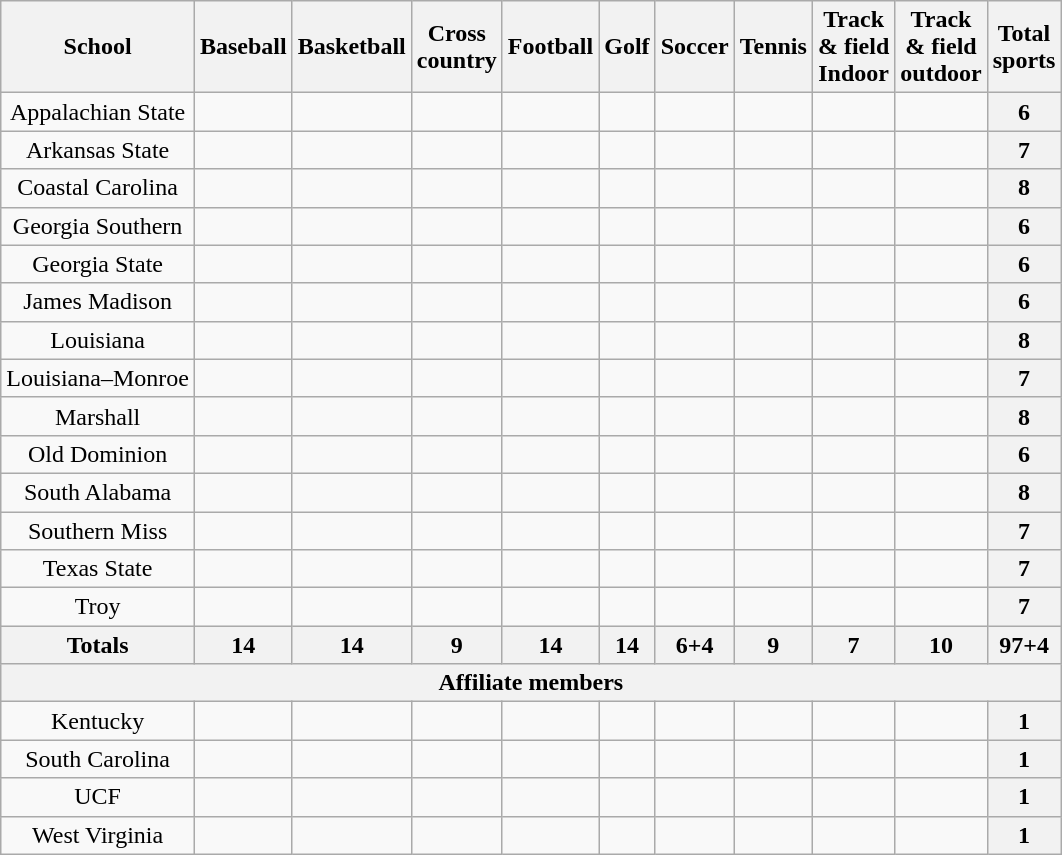<table class="wikitable" style="text-align:center">
<tr>
<th>School</th>
<th>Baseball</th>
<th>Basketball</th>
<th>Cross<br>country</th>
<th>Football</th>
<th>Golf</th>
<th>Soccer</th>
<th>Tennis</th>
<th>Track<br>& field<br>Indoor</th>
<th>Track<br>& field<br>outdoor</th>
<th>Total<br>sports</th>
</tr>
<tr>
<td>Appalachian State</td>
<td></td>
<td></td>
<td></td>
<td></td>
<td></td>
<td></td>
<td></td>
<td></td>
<td></td>
<th>6</th>
</tr>
<tr>
<td>Arkansas State</td>
<td></td>
<td></td>
<td></td>
<td></td>
<td></td>
<td></td>
<td></td>
<td></td>
<td></td>
<th>7</th>
</tr>
<tr>
<td>Coastal Carolina</td>
<td></td>
<td></td>
<td></td>
<td></td>
<td></td>
<td></td>
<td></td>
<td></td>
<td></td>
<th>8</th>
</tr>
<tr>
<td>Georgia Southern</td>
<td></td>
<td></td>
<td></td>
<td></td>
<td></td>
<td></td>
<td></td>
<td></td>
<td></td>
<th>6</th>
</tr>
<tr>
<td>Georgia State</td>
<td></td>
<td></td>
<td></td>
<td></td>
<td></td>
<td></td>
<td></td>
<td></td>
<td></td>
<th>6</th>
</tr>
<tr>
<td>James Madison</td>
<td></td>
<td></td>
<td></td>
<td></td>
<td></td>
<td></td>
<td></td>
<td></td>
<td></td>
<th>6</th>
</tr>
<tr>
<td>Louisiana</td>
<td></td>
<td></td>
<td></td>
<td></td>
<td></td>
<td></td>
<td></td>
<td></td>
<td></td>
<th>8</th>
</tr>
<tr>
<td>Louisiana–Monroe</td>
<td></td>
<td></td>
<td></td>
<td></td>
<td></td>
<td></td>
<td></td>
<td></td>
<td></td>
<th>7</th>
</tr>
<tr>
<td>Marshall</td>
<td></td>
<td></td>
<td></td>
<td></td>
<td></td>
<td></td>
<td></td>
<td></td>
<td></td>
<th>8</th>
</tr>
<tr>
<td>Old Dominion</td>
<td></td>
<td></td>
<td></td>
<td></td>
<td></td>
<td></td>
<td></td>
<td></td>
<td></td>
<th>6</th>
</tr>
<tr>
<td>South Alabama</td>
<td></td>
<td></td>
<td></td>
<td></td>
<td></td>
<td></td>
<td></td>
<td></td>
<td></td>
<th>8</th>
</tr>
<tr>
<td>Southern Miss</td>
<td></td>
<td></td>
<td></td>
<td></td>
<td></td>
<td></td>
<td></td>
<td></td>
<td></td>
<th>7</th>
</tr>
<tr>
<td>Texas State</td>
<td></td>
<td></td>
<td></td>
<td></td>
<td></td>
<td></td>
<td></td>
<td></td>
<td></td>
<th>7</th>
</tr>
<tr>
<td>Troy</td>
<td></td>
<td></td>
<td></td>
<td></td>
<td></td>
<td></td>
<td></td>
<td></td>
<td></td>
<th>7</th>
</tr>
<tr>
<th>Totals</th>
<th>14</th>
<th>14</th>
<th>9</th>
<th>14</th>
<th>14</th>
<th>6+4</th>
<th>9</th>
<th>7</th>
<th>10</th>
<th>97+4</th>
</tr>
<tr>
<th colspan=11>Affiliate members</th>
</tr>
<tr>
<td>Kentucky</td>
<td></td>
<td></td>
<td></td>
<td></td>
<td></td>
<td></td>
<td></td>
<td></td>
<td></td>
<th>1</th>
</tr>
<tr>
<td>South Carolina</td>
<td></td>
<td></td>
<td></td>
<td></td>
<td></td>
<td></td>
<td></td>
<td></td>
<td></td>
<th>1</th>
</tr>
<tr>
<td>UCF</td>
<td></td>
<td></td>
<td></td>
<td></td>
<td></td>
<td></td>
<td></td>
<td></td>
<td></td>
<th>1</th>
</tr>
<tr>
<td>West Virginia</td>
<td></td>
<td></td>
<td></td>
<td></td>
<td></td>
<td></td>
<td></td>
<td></td>
<td></td>
<th>1</th>
</tr>
</table>
